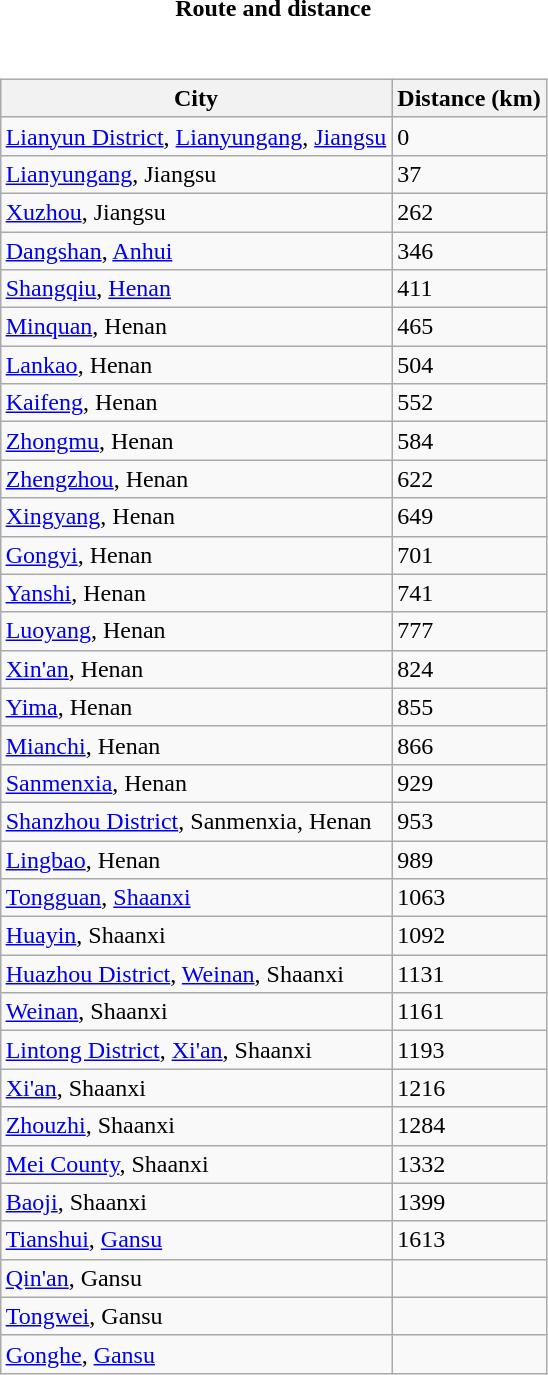<table style="font-size:100%;">
<tr>
<td style="width:33%; text-align:center;"><strong>Route and distance</strong></td>
</tr>
<tr valign="top">
<td><br><table class="wikitable sortable" style="margin-left:auto;margin-right:auto">
<tr style="background:#ececec;">
<th>City</th>
<th>Distance (km)</th>
</tr>
<tr>
<td><a href='#'>Lianyun District</a>, <a href='#'>Lianyungang</a>, <a href='#'>Jiangsu</a></td>
<td>0</td>
</tr>
<tr>
<td><a href='#'>Lianyungang</a>, Jiangsu</td>
<td>37</td>
</tr>
<tr>
<td><a href='#'>Xuzhou</a>, Jiangsu</td>
<td>262</td>
</tr>
<tr>
<td><a href='#'>Dangshan</a>, <a href='#'>Anhui</a></td>
<td>346</td>
</tr>
<tr>
<td><a href='#'>Shangqiu</a>, <a href='#'>Henan</a></td>
<td>411</td>
</tr>
<tr>
<td><a href='#'>Minquan</a>, Henan</td>
<td>465</td>
</tr>
<tr>
<td><a href='#'>Lankao</a>, Henan</td>
<td>504</td>
</tr>
<tr>
<td><a href='#'>Kaifeng</a>, Henan</td>
<td>552</td>
</tr>
<tr>
<td><a href='#'>Zhongmu</a>, Henan</td>
<td>584</td>
</tr>
<tr>
<td><a href='#'>Zhengzhou</a>, Henan</td>
<td>622</td>
</tr>
<tr>
<td><a href='#'>Xingyang</a>, Henan</td>
<td>649</td>
</tr>
<tr>
<td><a href='#'>Gongyi</a>, Henan</td>
<td>701</td>
</tr>
<tr>
<td><a href='#'>Yanshi</a>, Henan</td>
<td>741</td>
</tr>
<tr>
<td><a href='#'>Luoyang</a>, Henan</td>
<td>777</td>
</tr>
<tr>
<td><a href='#'>Xin'an</a>, Henan</td>
<td>824</td>
</tr>
<tr>
<td><a href='#'>Yima</a>, Henan</td>
<td>855</td>
</tr>
<tr>
<td><a href='#'>Mianchi</a>, Henan</td>
<td>866</td>
</tr>
<tr>
<td><a href='#'>Sanmenxia</a>, Henan</td>
<td>929</td>
</tr>
<tr>
<td><a href='#'>Shanzhou District</a>, Sanmenxia, Henan</td>
<td>953</td>
</tr>
<tr>
<td><a href='#'>Lingbao</a>, Henan</td>
<td>989</td>
</tr>
<tr>
<td><a href='#'>Tongguan</a>, <a href='#'>Shaanxi</a></td>
<td>1063</td>
</tr>
<tr>
<td><a href='#'>Huayin</a>, Shaanxi</td>
<td>1092</td>
</tr>
<tr>
<td><a href='#'>Huazhou District</a>, <a href='#'>Weinan</a>, Shaanxi</td>
<td>1131</td>
</tr>
<tr>
<td><a href='#'>Weinan</a>, Shaanxi</td>
<td>1161</td>
</tr>
<tr>
<td><a href='#'>Lintong District</a>, <a href='#'>Xi'an</a>, Shaanxi</td>
<td>1193</td>
</tr>
<tr>
<td><a href='#'>Xi'an</a>, Shaanxi</td>
<td>1216</td>
</tr>
<tr>
<td><a href='#'>Zhouzhi</a>, Shaanxi</td>
<td>1284</td>
</tr>
<tr>
<td><a href='#'>Mei County</a>, Shaanxi</td>
<td>1332</td>
</tr>
<tr>
<td><a href='#'>Baoji</a>, Shaanxi</td>
<td>1399</td>
</tr>
<tr>
<td><a href='#'>Tianshui</a>, <a href='#'>Gansu</a></td>
<td>1613</td>
</tr>
<tr>
<td><a href='#'>Qin'an</a>, Gansu</td>
<td></td>
</tr>
<tr>
<td><a href='#'>Tongwei</a>, Gansu</td>
<td></td>
</tr>
<tr>
<td><a href='#'>Gonghe</a>, <a href='#'>Gansu</a></td>
<td></td>
</tr>
</table>
</td>
</tr>
</table>
